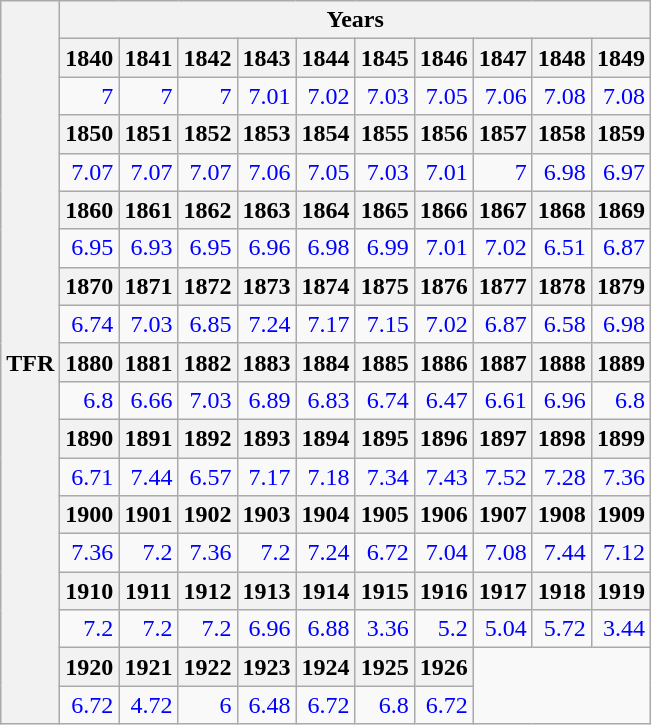<table class="wikitable mw-collapsible mw-collapsed" style="text-align:right">
<tr>
<th rowspan="19">TFR</th>
<th colspan="10">Years</th>
</tr>
<tr>
<th>1840</th>
<th>1841</th>
<th>1842</th>
<th>1843</th>
<th>1844</th>
<th>1845</th>
<th>1846</th>
<th>1847</th>
<th>1848</th>
<th>1849</th>
</tr>
<tr>
<td style="text-align:right; color:blue;">7</td>
<td style="text-align:right; color:blue;">7</td>
<td style="text-align:right; color:blue;">7</td>
<td style="text-align:right; color:blue;">7.01</td>
<td style="text-align:right; color:blue;">7.02</td>
<td style="text-align:right; color:blue;">7.03</td>
<td style="text-align:right; color:blue;">7.05</td>
<td style="text-align:right; color:blue;">7.06</td>
<td style="text-align:right; color:blue;">7.08</td>
<td style="text-align:right; color:blue;">7.08</td>
</tr>
<tr>
<th>1850</th>
<th>1851</th>
<th>1852</th>
<th>1853</th>
<th>1854</th>
<th>1855</th>
<th>1856</th>
<th>1857</th>
<th>1858</th>
<th>1859</th>
</tr>
<tr>
<td style="text-align:right; color:blue;">7.07</td>
<td style="text-align:right; color:blue;">7.07</td>
<td style="text-align:right; color:blue;">7.07</td>
<td style="text-align:right; color:blue;">7.06</td>
<td style="text-align:right; color:blue;">7.05</td>
<td style="text-align:right; color:blue;">7.03</td>
<td style="text-align:right; color:blue;">7.01</td>
<td style="text-align:right; color:blue;">7</td>
<td style="text-align:right; color:blue;">6.98</td>
<td style="text-align:right; color:blue;">6.97</td>
</tr>
<tr>
<th>1860</th>
<th>1861</th>
<th>1862</th>
<th>1863</th>
<th>1864</th>
<th>1865</th>
<th>1866</th>
<th>1867</th>
<th>1868</th>
<th>1869</th>
</tr>
<tr>
<td style="text-align:right; color:blue;">6.95</td>
<td style="text-align:right; color:blue;">6.93</td>
<td style="text-align:right; color:blue;">6.95</td>
<td style="text-align:right; color:blue;">6.96</td>
<td style="text-align:right; color:blue;">6.98</td>
<td style="text-align:right; color:blue;">6.99</td>
<td style="text-align:right; color:blue;">7.01</td>
<td style="text-align:right; color:blue;">7.02</td>
<td style="text-align:right; color:blue;">6.51</td>
<td style="text-align:right; color:blue;">6.87</td>
</tr>
<tr>
<th>1870</th>
<th>1871</th>
<th>1872</th>
<th>1873</th>
<th>1874</th>
<th>1875</th>
<th>1876</th>
<th>1877</th>
<th>1878</th>
<th>1879</th>
</tr>
<tr>
<td style="text-align:right; color:blue;">6.74</td>
<td style="text-align:right; color:blue;">7.03</td>
<td style="text-align:right; color:blue;">6.85</td>
<td style="text-align:right; color:blue;">7.24</td>
<td style="text-align:right; color:blue;">7.17</td>
<td style="text-align:right; color:blue;">7.15</td>
<td style="text-align:right; color:blue;">7.02</td>
<td style="text-align:right; color:blue;">6.87</td>
<td style="text-align:right; color:blue;">6.58</td>
<td style="text-align:right; color:blue;">6.98</td>
</tr>
<tr>
<th>1880</th>
<th>1881</th>
<th>1882</th>
<th>1883</th>
<th>1884</th>
<th>1885</th>
<th>1886</th>
<th>1887</th>
<th>1888</th>
<th>1889</th>
</tr>
<tr>
<td style="text-align:right; color:blue;">6.8</td>
<td style="text-align:right; color:blue;">6.66</td>
<td style="text-align:right; color:blue;">7.03</td>
<td style="text-align:right; color:blue;">6.89</td>
<td style="text-align:right; color:blue;">6.83</td>
<td style="text-align:right; color:blue;">6.74</td>
<td style="text-align:right; color:blue;">6.47</td>
<td style="text-align:right; color:blue;">6.61</td>
<td style="text-align:right; color:blue;">6.96</td>
<td style="text-align:right; color:blue;">6.8</td>
</tr>
<tr>
<th>1890</th>
<th>1891</th>
<th>1892</th>
<th>1893</th>
<th>1894</th>
<th>1895</th>
<th>1896</th>
<th>1897</th>
<th>1898</th>
<th>1899</th>
</tr>
<tr>
<td style="text-align:right; color:blue;">6.71</td>
<td style="text-align:right; color:blue;">7.44</td>
<td style="text-align:right; color:blue;">6.57</td>
<td style="text-align:right; color:blue;">7.17</td>
<td style="text-align:right; color:blue;">7.18</td>
<td style="text-align:right; color:blue;">7.34</td>
<td style="text-align:right; color:blue;">7.43</td>
<td style="text-align:right; color:blue;">7.52</td>
<td style="text-align:right; color:blue;">7.28</td>
<td style="text-align:right; color:blue;">7.36</td>
</tr>
<tr>
<th>1900</th>
<th>1901</th>
<th>1902</th>
<th>1903</th>
<th>1904</th>
<th>1905</th>
<th>1906</th>
<th>1907</th>
<th>1908</th>
<th>1909</th>
</tr>
<tr>
<td style="text-align:right; color:blue;">7.36</td>
<td style="text-align:right; color:blue;">7.2</td>
<td style="text-align:right; color:blue;">7.36</td>
<td style="text-align:right; color:blue;">7.2</td>
<td style="text-align:right; color:blue;">7.24</td>
<td style="text-align:right; color:blue;">6.72</td>
<td style="text-align:right; color:blue;">7.04</td>
<td style="text-align:right; color:blue;">7.08</td>
<td style="text-align:right; color:blue;">7.44</td>
<td style="text-align:right; color:blue;">7.12</td>
</tr>
<tr>
<th>1910</th>
<th>1911</th>
<th>1912</th>
<th>1913</th>
<th>1914</th>
<th>1915</th>
<th>1916</th>
<th>1917</th>
<th>1918</th>
<th>1919</th>
</tr>
<tr>
<td style="text-align:right; color:blue;">7.2</td>
<td style="text-align:right; color:blue;">7.2</td>
<td style="text-align:right; color:blue;">7.2</td>
<td style="text-align:right; color:blue;">6.96</td>
<td style="text-align:right; color:blue;">6.88</td>
<td style="text-align:right; color:blue;">3.36</td>
<td style="text-align:right; color:blue;">5.2</td>
<td style="text-align:right; color:blue;">5.04</td>
<td style="text-align:right; color:blue;">5.72</td>
<td style="text-align:right; color:blue;">3.44</td>
</tr>
<tr>
<th>1920</th>
<th>1921</th>
<th>1922</th>
<th>1923</th>
<th>1924</th>
<th>1925</th>
<th>1926</th>
</tr>
<tr>
<td style="text-align:right; color:blue;">6.72</td>
<td style="text-align:right; color:blue;">4.72</td>
<td style="text-align:right; color:blue;">6</td>
<td style="text-align:right; color:blue;">6.48</td>
<td style="text-align:right; color:blue;">6.72</td>
<td style="text-align:right; color:blue;">6.8</td>
<td style="text-align:right; color:blue;">6.72</td>
</tr>
</table>
